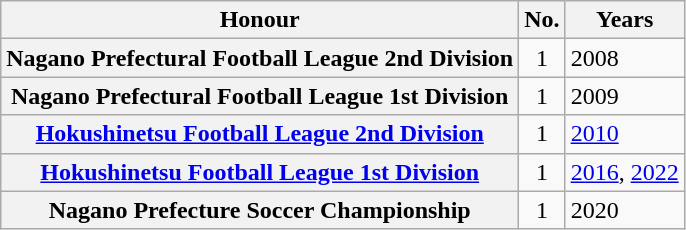<table class="wikitable plainrowheaders">
<tr>
<th scope=col>Honour</th>
<th scope=col>No.</th>
<th scope=col>Years</th>
</tr>
<tr>
<th scope=row>Nagano Prefectural Football League 2nd Division</th>
<td align="center">1</td>
<td>2008</td>
</tr>
<tr>
<th scope=row>Nagano Prefectural Football League 1st Division</th>
<td align="center">1</td>
<td>2009</td>
</tr>
<tr>
<th scope=row><a href='#'>Hokushinetsu Football League 2nd Division</a></th>
<td align="center">1</td>
<td><a href='#'>2010</a></td>
</tr>
<tr>
<th scope=row><a href='#'>Hokushinetsu Football League 1st Division</a></th>
<td align="center">1</td>
<td><a href='#'>2016</a>, <a href='#'>2022</a></td>
</tr>
<tr>
<th scope=row>Nagano Prefecture Soccer Championship</th>
<td align="center">1</td>
<td>2020</td>
</tr>
</table>
